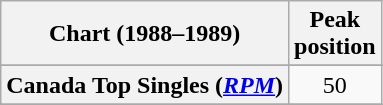<table class="wikitable sortable plainrowheaders" style="text-align:center">
<tr>
<th>Chart (1988–1989)</th>
<th>Peak<br>position</th>
</tr>
<tr>
</tr>
<tr>
<th scope="row">Canada Top Singles (<em><a href='#'>RPM</a></em>)</th>
<td>50</td>
</tr>
<tr>
</tr>
<tr>
</tr>
<tr>
</tr>
</table>
